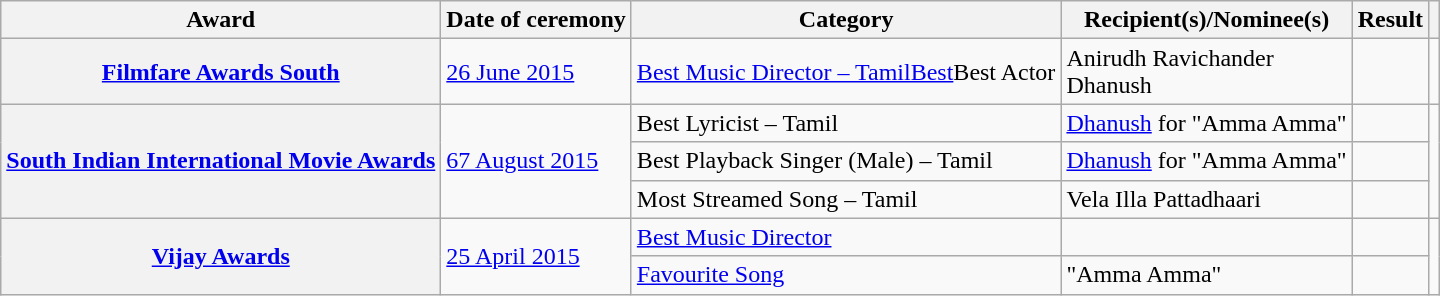<table class="wikitable plainrowheaders sortable">
<tr>
<th scope="col">Award</th>
<th scope="col">Date of ceremony</th>
<th scope="col">Category</th>
<th scope="col">Recipient(s)/Nominee(s)</th>
<th scope="col">Result</th>
<th scope="col" class="unsortable"></th>
</tr>
<tr>
<th scope="row"><a href='#'>Filmfare Awards South</a></th>
<td><a href='#'>26 June 2015</a></td>
<td><a href='#'>Best Music Director – TamilBest</a>Best Actor</td>
<td>Anirudh Ravichander<br>Dhanush</td>
<td></td>
<td style="text-align:center;"><br></td>
</tr>
<tr>
<th scope="row" rowspan="3"><a href='#'>South Indian International Movie Awards</a></th>
<td rowspan="3"><a href='#'>67 August 2015</a></td>
<td>Best Lyricist – Tamil</td>
<td><a href='#'>Dhanush</a> for "Amma Amma"</td>
<td></td>
<td rowspan="3" style="text-align:center;"><br></td>
</tr>
<tr>
<td>Best Playback Singer (Male) – Tamil</td>
<td><a href='#'>Dhanush</a> for "Amma Amma"</td>
<td></td>
</tr>
<tr>
<td>Most Streamed Song – Tamil</td>
<td>Vela Illa Pattadhaari</td>
<td></td>
</tr>
<tr>
<th scope="row" rowspan="2"><a href='#'>Vijay Awards</a></th>
<td rowspan="2"><a href='#'>25 April 2015</a></td>
<td><a href='#'>Best Music Director</a></td>
<td></td>
<td></td>
<td rowspan="2" style="text-align:center;"><br></td>
</tr>
<tr>
<td><a href='#'>Favourite Song</a></td>
<td>"Amma Amma"</td>
<td></td>
</tr>
</table>
